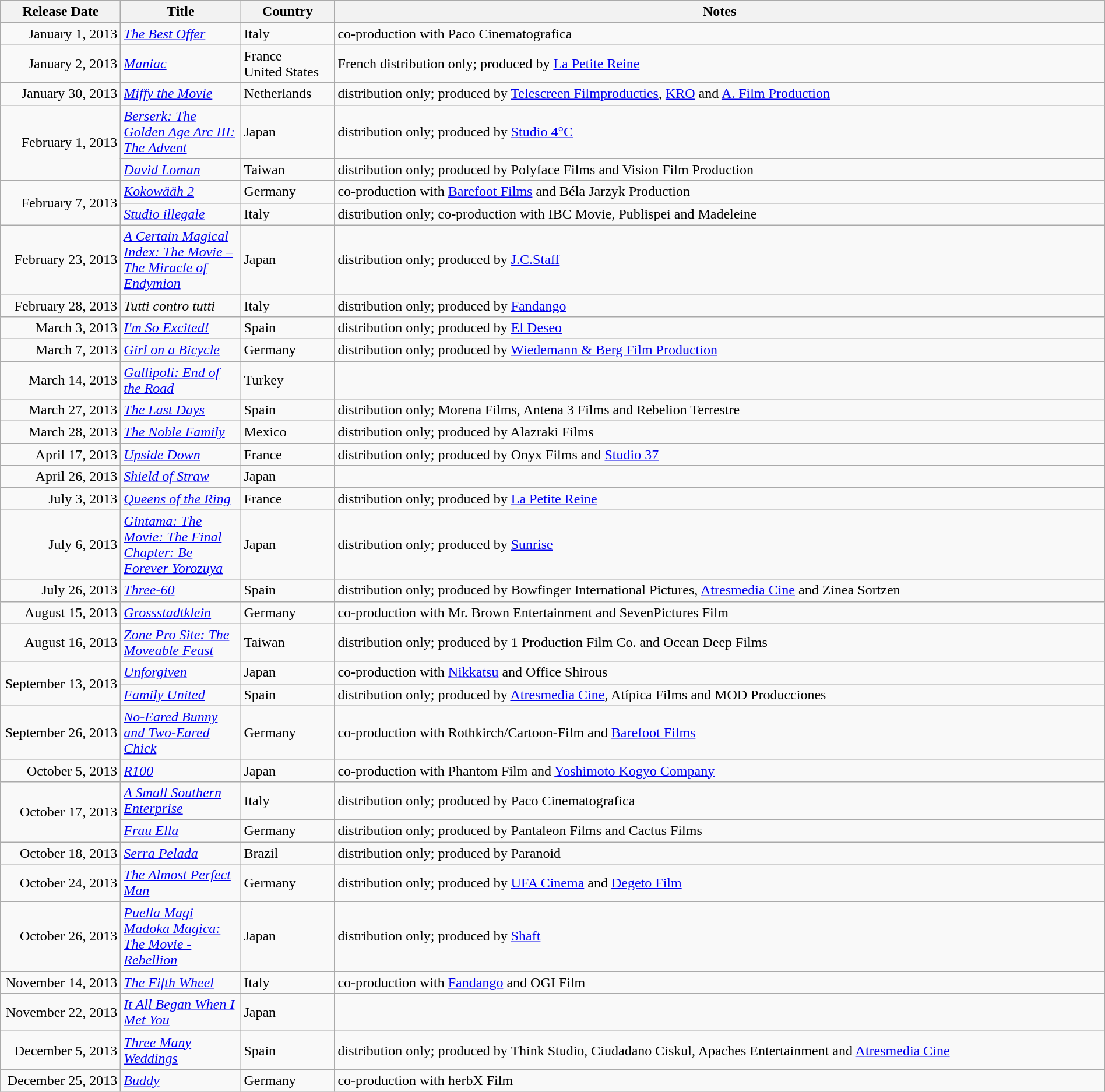<table class="wikitable sortable" style="width:100%;">
<tr>
<th scope="col" style=width:130px;">Release Date</th>
<th scope="col" style=width:130px;">Title</th>
<th scope="col" style=width:100px;">Country</th>
<th>Notes</th>
</tr>
<tr>
<td style="text-align:right;">January 1, 2013</td>
<td><em><a href='#'>The Best Offer</a></em></td>
<td>Italy</td>
<td>co-production with Paco Cinematografica</td>
</tr>
<tr>
<td style="text-align:right;">January 2, 2013</td>
<td><em><a href='#'>Maniac</a></em></td>
<td>France <br> United States</td>
<td>French distribution only; produced by <a href='#'>La Petite Reine</a></td>
</tr>
<tr>
<td style="text-align:right;">January 30, 2013</td>
<td><em><a href='#'>Miffy the Movie</a></em></td>
<td>Netherlands</td>
<td>distribution only; produced by <a href='#'>Telescreen Filmproducties</a>, <a href='#'>KRO</a> and <a href='#'>A. Film Production</a></td>
</tr>
<tr>
<td style="text-align:right;" rowspan="2">February 1, 2013</td>
<td><em><a href='#'>Berserk: The Golden Age Arc III: The Advent</a></em></td>
<td>Japan</td>
<td>distribution only; produced by <a href='#'>Studio 4°C</a></td>
</tr>
<tr>
<td><em><a href='#'>David Loman</a></em></td>
<td>Taiwan</td>
<td>distribution only; produced by Polyface Films and Vision Film Production</td>
</tr>
<tr>
<td style="text-align:right;" rowspan="2">February 7, 2013</td>
<td><em><a href='#'>Kokowääh 2</a></em></td>
<td>Germany</td>
<td>co-production with <a href='#'>Barefoot Films</a> and Béla Jarzyk Production</td>
</tr>
<tr>
<td><em><a href='#'>Studio illegale</a></em></td>
<td>Italy</td>
<td>distribution only; co-production with IBC Movie, Publispei and Madeleine</td>
</tr>
<tr>
<td style="text-align:right;">February 23, 2013</td>
<td><em> <a href='#'>A Certain Magical Index: The Movie – The Miracle of Endymion</a></em></td>
<td>Japan</td>
<td>distribution only; produced by <a href='#'>J.C.Staff</a></td>
</tr>
<tr>
<td style="text-align:right;">February 28, 2013</td>
<td><em>Tutti contro tutti</em></td>
<td>Italy</td>
<td>distribution only; produced by <a href='#'>Fandango</a></td>
</tr>
<tr>
<td style="text-align:right;">March 3, 2013</td>
<td><em><a href='#'>I'm So Excited!</a></em></td>
<td>Spain</td>
<td>distribution only; produced by <a href='#'>El Deseo</a></td>
</tr>
<tr>
<td style="text-align:right;">March 7, 2013</td>
<td><em><a href='#'>Girl on a Bicycle</a></em></td>
<td>Germany</td>
<td>distribution only; produced by <a href='#'>Wiedemann & Berg Film Production</a></td>
</tr>
<tr>
<td style="text-align:right;">March 14, 2013</td>
<td><em><a href='#'>Gallipoli: End of the Road</a></em></td>
<td>Turkey</td>
<td></td>
</tr>
<tr>
<td style="text-align:right;">March 27, 2013</td>
<td><em><a href='#'>The Last Days</a></em></td>
<td>Spain</td>
<td>distribution only; Morena Films, Antena 3 Films and Rebelion Terrestre</td>
</tr>
<tr>
<td style="text-align:right;">March 28, 2013</td>
<td><em><a href='#'>The Noble Family</a></em></td>
<td>Mexico</td>
<td>distribution only; produced by Alazraki Films</td>
</tr>
<tr>
<td style="text-align:right;">April 17, 2013</td>
<td><em><a href='#'>Upside Down</a></em></td>
<td>France</td>
<td>distribution only; produced by Onyx Films and <a href='#'>Studio 37</a></td>
</tr>
<tr>
<td style="text-align:right;">April 26, 2013</td>
<td><em><a href='#'>Shield of Straw</a></em></td>
<td>Japan</td>
<td></td>
</tr>
<tr>
<td style="text-align:right;">July 3, 2013</td>
<td><em><a href='#'>Queens of the Ring</a></em></td>
<td>France</td>
<td>distribution only; produced by <a href='#'>La Petite Reine</a></td>
</tr>
<tr>
<td style="text-align:right;">July 6, 2013</td>
<td><em><a href='#'>Gintama: The Movie: The Final Chapter: Be Forever Yorozuya</a></em></td>
<td>Japan</td>
<td>distribution only; produced by <a href='#'>Sunrise</a></td>
</tr>
<tr>
<td style="text-align:right;">July 26, 2013</td>
<td><em><a href='#'>Three-60</a></em></td>
<td>Spain</td>
<td>distribution only; produced by Bowfinger International Pictures, <a href='#'>Atresmedia Cine</a> and Zinea Sortzen</td>
</tr>
<tr>
<td style="text-align:right;">August 15, 2013</td>
<td><em><a href='#'>Grossstadtklein</a></em></td>
<td>Germany</td>
<td>co-production with Mr. Brown Entertainment and SevenPictures Film</td>
</tr>
<tr>
<td style="text-align:right;">August 16, 2013</td>
<td><em><a href='#'>Zone Pro Site: The Moveable Feast</a></em></td>
<td>Taiwan</td>
<td>distribution only; produced by 1 Production Film Co. and Ocean Deep Films</td>
</tr>
<tr>
<td style="text-align:right;" rowspan="2">September 13, 2013</td>
<td><em><a href='#'>Unforgiven</a></em></td>
<td>Japan</td>
<td>co-production with <a href='#'>Nikkatsu</a> and Office Shirous</td>
</tr>
<tr>
<td><em><a href='#'>Family United</a></em></td>
<td>Spain</td>
<td>distribution only; produced by <a href='#'>Atresmedia Cine</a>, Atípica Films and MOD Producciones</td>
</tr>
<tr>
<td style="text-align:right;">September 26, 2013</td>
<td><em><a href='#'>No-Eared Bunny and Two-Eared Chick</a></em></td>
<td>Germany</td>
<td>co-production with Rothkirch/Cartoon-Film and <a href='#'>Barefoot Films</a></td>
</tr>
<tr>
<td style="text-align:right;">October 5, 2013</td>
<td><em><a href='#'>R100</a></em></td>
<td>Japan</td>
<td>co-production with Phantom Film and <a href='#'>Yoshimoto Kogyo Company</a></td>
</tr>
<tr>
<td style="text-align:right;" rowspan="2">October 17, 2013</td>
<td><em><a href='#'>A Small Southern Enterprise</a></em></td>
<td>Italy</td>
<td>distribution only; produced by Paco Cinematografica</td>
</tr>
<tr>
<td><em><a href='#'>Frau Ella</a></em></td>
<td>Germany</td>
<td>distribution only; produced by Pantaleon Films and Cactus Films</td>
</tr>
<tr>
<td style="text-align:right;">October 18, 2013</td>
<td><em><a href='#'>Serra Pelada</a></em></td>
<td>Brazil</td>
<td>distribution only; produced by Paranoid</td>
</tr>
<tr>
<td style="text-align:right;">October 24, 2013</td>
<td><em><a href='#'>The Almost Perfect Man</a></em></td>
<td>Germany</td>
<td>distribution only; produced by <a href='#'>UFA Cinema</a> and <a href='#'>Degeto Film</a></td>
</tr>
<tr>
<td style="text-align:right;">October 26, 2013</td>
<td><em><a href='#'>Puella Magi Madoka Magica: The Movie - Rebellion</a></em></td>
<td>Japan</td>
<td>distribution only; produced by <a href='#'>Shaft</a></td>
</tr>
<tr>
<td style="text-align:right;">November 14, 2013</td>
<td><em><a href='#'>The Fifth Wheel</a></em></td>
<td>Italy</td>
<td>co-production with <a href='#'>Fandango</a> and OGI Film</td>
</tr>
<tr>
<td style="text-align:right;">November 22, 2013</td>
<td><em><a href='#'>It All Began When I Met You</a></em></td>
<td>Japan</td>
<td></td>
</tr>
<tr>
<td style="text-align:right;">December 5, 2013</td>
<td><em><a href='#'>Three Many Weddings</a></em></td>
<td>Spain</td>
<td>distribution only; produced by Think Studio, Ciudadano Ciskul, Apaches Entertainment and <a href='#'>Atresmedia Cine</a></td>
</tr>
<tr>
<td style="text-align:right;">December 25, 2013</td>
<td><em><a href='#'>Buddy</a></em></td>
<td>Germany</td>
<td>co-production with herbX Film</td>
</tr>
</table>
